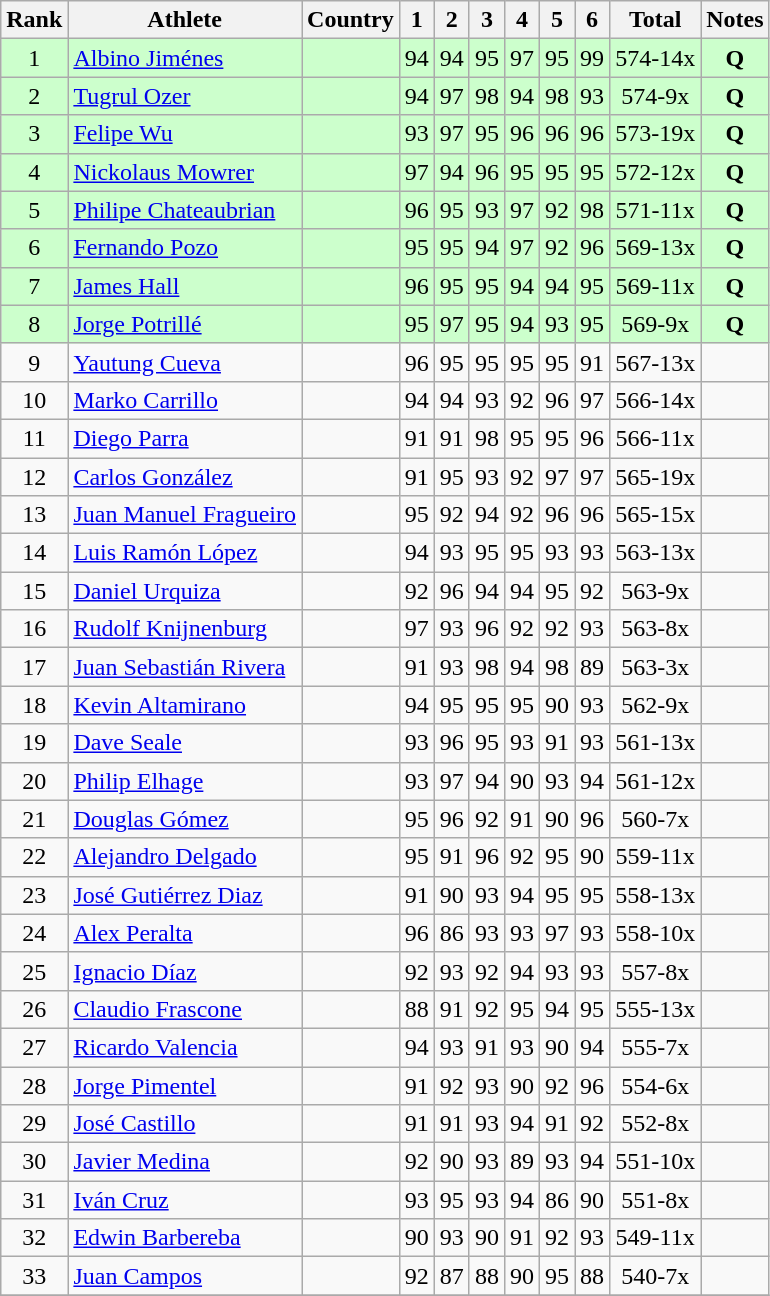<table class="wikitable sortable" style="text-align:center">
<tr>
<th>Rank</th>
<th>Athlete</th>
<th>Country</th>
<th>1</th>
<th>2</th>
<th>3</th>
<th>4</th>
<th>5</th>
<th>6</th>
<th>Total</th>
<th>Notes</th>
</tr>
<tr bgcolor=#ccffcc>
<td>1</td>
<td align=left><a href='#'>Albino Jiménes</a></td>
<td align=left></td>
<td>94</td>
<td>94</td>
<td>95</td>
<td>97</td>
<td>95</td>
<td>99</td>
<td>574-14x</td>
<td><strong>Q</strong></td>
</tr>
<tr bgcolor=#ccffcc>
<td>2</td>
<td align=left><a href='#'>Tugrul Ozer</a></td>
<td align=left></td>
<td>94</td>
<td>97</td>
<td>98</td>
<td>94</td>
<td>98</td>
<td>93</td>
<td>574-9x</td>
<td><strong>Q</strong></td>
</tr>
<tr bgcolor=#ccffcc>
<td>3</td>
<td align=left><a href='#'>Felipe Wu</a></td>
<td align=left></td>
<td>93</td>
<td>97</td>
<td>95</td>
<td>96</td>
<td>96</td>
<td>96</td>
<td>573-19x</td>
<td><strong>Q</strong></td>
</tr>
<tr bgcolor=#ccffcc>
<td>4</td>
<td align=left><a href='#'>Nickolaus Mowrer</a></td>
<td align=left></td>
<td>97</td>
<td>94</td>
<td>96</td>
<td>95</td>
<td>95</td>
<td>95</td>
<td>572-12x</td>
<td><strong>Q</strong></td>
</tr>
<tr bgcolor=#ccffcc>
<td>5</td>
<td align=left><a href='#'>Philipe Chateaubrian</a></td>
<td align=left></td>
<td>96</td>
<td>95</td>
<td>93</td>
<td>97</td>
<td>92</td>
<td>98</td>
<td>571-11x</td>
<td><strong>Q</strong></td>
</tr>
<tr bgcolor=#ccffcc>
<td>6</td>
<td align=left><a href='#'>Fernando Pozo</a></td>
<td align=left></td>
<td>95</td>
<td>95</td>
<td>94</td>
<td>97</td>
<td>92</td>
<td>96</td>
<td>569-13x</td>
<td><strong>Q</strong></td>
</tr>
<tr bgcolor=#ccffcc>
<td>7</td>
<td align=left><a href='#'>James Hall</a></td>
<td align=left></td>
<td>96</td>
<td>95</td>
<td>95</td>
<td>94</td>
<td>94</td>
<td>95</td>
<td>569-11x</td>
<td><strong>Q</strong></td>
</tr>
<tr bgcolor=#ccffcc>
<td>8</td>
<td align=left><a href='#'>Jorge Potrillé</a></td>
<td align=left></td>
<td>95</td>
<td>97</td>
<td>95</td>
<td>94</td>
<td>93</td>
<td>95</td>
<td>569-9x</td>
<td><strong>Q</strong></td>
</tr>
<tr>
<td>9</td>
<td align=left><a href='#'>Yautung Cueva</a></td>
<td align=left></td>
<td>96</td>
<td>95</td>
<td>95</td>
<td>95</td>
<td>95</td>
<td>91</td>
<td>567-13x</td>
<td></td>
</tr>
<tr>
<td>10</td>
<td align=left><a href='#'>Marko Carrillo</a></td>
<td align=left></td>
<td>94</td>
<td>94</td>
<td>93</td>
<td>92</td>
<td>96</td>
<td>97</td>
<td>566-14x</td>
<td></td>
</tr>
<tr>
<td>11</td>
<td align=left><a href='#'>Diego Parra</a></td>
<td align=left></td>
<td>91</td>
<td>91</td>
<td>98</td>
<td>95</td>
<td>95</td>
<td>96</td>
<td>566-11x</td>
<td></td>
</tr>
<tr>
<td>12</td>
<td align=left><a href='#'>Carlos González</a></td>
<td align=left></td>
<td>91</td>
<td>95</td>
<td>93</td>
<td>92</td>
<td>97</td>
<td>97</td>
<td>565-19x</td>
<td></td>
</tr>
<tr>
<td>13</td>
<td align=left><a href='#'>Juan Manuel Fragueiro</a></td>
<td align=left></td>
<td>95</td>
<td>92</td>
<td>94</td>
<td>92</td>
<td>96</td>
<td>96</td>
<td>565-15x</td>
<td></td>
</tr>
<tr>
<td>14</td>
<td align=left><a href='#'>Luis Ramón López</a></td>
<td align=left></td>
<td>94</td>
<td>93</td>
<td>95</td>
<td>95</td>
<td>93</td>
<td>93</td>
<td>563-13x</td>
<td></td>
</tr>
<tr>
<td>15</td>
<td align=left><a href='#'>Daniel Urquiza</a></td>
<td align=left></td>
<td>92</td>
<td>96</td>
<td>94</td>
<td>94</td>
<td>95</td>
<td>92</td>
<td>563-9x</td>
<td></td>
</tr>
<tr>
<td>16</td>
<td align=left><a href='#'>Rudolf Knijnenburg</a></td>
<td align=left></td>
<td>97</td>
<td>93</td>
<td>96</td>
<td>92</td>
<td>92</td>
<td>93</td>
<td>563-8x</td>
<td></td>
</tr>
<tr>
<td>17</td>
<td align=left><a href='#'>Juan Sebastián Rivera</a></td>
<td align=left></td>
<td>91</td>
<td>93</td>
<td>98</td>
<td>94</td>
<td>98</td>
<td>89</td>
<td>563-3x</td>
<td></td>
</tr>
<tr>
<td>18</td>
<td align=left><a href='#'>Kevin Altamirano</a></td>
<td align=left></td>
<td>94</td>
<td>95</td>
<td>95</td>
<td>95</td>
<td>90</td>
<td>93</td>
<td>562-9x</td>
<td></td>
</tr>
<tr>
<td>19</td>
<td align=left><a href='#'>Dave Seale</a></td>
<td align=left></td>
<td>93</td>
<td>96</td>
<td>95</td>
<td>93</td>
<td>91</td>
<td>93</td>
<td>561-13x</td>
<td></td>
</tr>
<tr>
<td>20</td>
<td align=left><a href='#'>Philip Elhage</a></td>
<td align=left></td>
<td>93</td>
<td>97</td>
<td>94</td>
<td>90</td>
<td>93</td>
<td>94</td>
<td>561-12x</td>
<td></td>
</tr>
<tr>
<td>21</td>
<td align=left><a href='#'>Douglas Gómez</a></td>
<td align=left></td>
<td>95</td>
<td>96</td>
<td>92</td>
<td>91</td>
<td>90</td>
<td>96</td>
<td>560-7x</td>
<td></td>
</tr>
<tr>
<td>22</td>
<td align=left><a href='#'>Alejandro Delgado</a></td>
<td align=left></td>
<td>95</td>
<td>91</td>
<td>96</td>
<td>92</td>
<td>95</td>
<td>90</td>
<td>559-11x</td>
<td></td>
</tr>
<tr>
<td>23</td>
<td align=left><a href='#'>José Gutiérrez Diaz</a></td>
<td align=left></td>
<td>91</td>
<td>90</td>
<td>93</td>
<td>94</td>
<td>95</td>
<td>95</td>
<td>558-13x</td>
<td></td>
</tr>
<tr>
<td>24</td>
<td align=left><a href='#'>Alex Peralta</a></td>
<td align=left></td>
<td>96</td>
<td>86</td>
<td>93</td>
<td>93</td>
<td>97</td>
<td>93</td>
<td>558-10x</td>
<td></td>
</tr>
<tr>
<td>25</td>
<td align=left><a href='#'>Ignacio Díaz</a></td>
<td align=left></td>
<td>92</td>
<td>93</td>
<td>92</td>
<td>94</td>
<td>93</td>
<td>93</td>
<td>557-8x</td>
<td></td>
</tr>
<tr>
<td>26</td>
<td align=left><a href='#'>Claudio Frascone</a></td>
<td align=left></td>
<td>88</td>
<td>91</td>
<td>92</td>
<td>95</td>
<td>94</td>
<td>95</td>
<td>555-13x</td>
<td></td>
</tr>
<tr>
<td>27</td>
<td align=left><a href='#'>Ricardo Valencia</a></td>
<td align=left></td>
<td>94</td>
<td>93</td>
<td>91</td>
<td>93</td>
<td>90</td>
<td>94</td>
<td>555-7x</td>
<td></td>
</tr>
<tr>
<td>28</td>
<td align=left><a href='#'>Jorge Pimentel</a></td>
<td align=left></td>
<td>91</td>
<td>92</td>
<td>93</td>
<td>90</td>
<td>92</td>
<td>96</td>
<td>554-6x</td>
<td></td>
</tr>
<tr>
<td>29</td>
<td align=left><a href='#'>José Castillo</a></td>
<td align=left></td>
<td>91</td>
<td>91</td>
<td>93</td>
<td>94</td>
<td>91</td>
<td>92</td>
<td>552-8x</td>
<td></td>
</tr>
<tr>
<td>30</td>
<td align=left><a href='#'>Javier Medina</a></td>
<td align=left></td>
<td>92</td>
<td>90</td>
<td>93</td>
<td>89</td>
<td>93</td>
<td>94</td>
<td>551-10x</td>
<td></td>
</tr>
<tr>
<td>31</td>
<td align=left><a href='#'>Iván Cruz</a></td>
<td align=left></td>
<td>93</td>
<td>95</td>
<td>93</td>
<td>94</td>
<td>86</td>
<td>90</td>
<td>551-8x</td>
<td></td>
</tr>
<tr>
<td>32</td>
<td align=left><a href='#'>Edwin Barbereba</a></td>
<td align=left></td>
<td>90</td>
<td>93</td>
<td>90</td>
<td>91</td>
<td>92</td>
<td>93</td>
<td>549-11x</td>
<td></td>
</tr>
<tr>
<td>33</td>
<td align=left><a href='#'>Juan Campos</a></td>
<td align=left></td>
<td>92</td>
<td>87</td>
<td>88</td>
<td>90</td>
<td>95</td>
<td>88</td>
<td>540-7x</td>
<td></td>
</tr>
<tr>
</tr>
</table>
